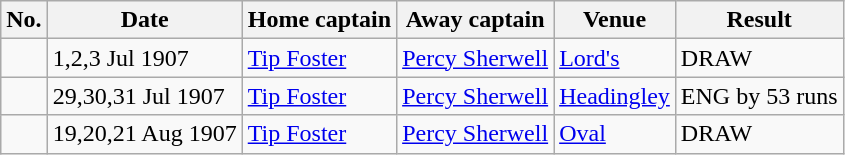<table class="wikitable">
<tr>
<th>No.</th>
<th>Date</th>
<th>Home captain</th>
<th>Away captain</th>
<th>Venue</th>
<th>Result</th>
</tr>
<tr>
<td></td>
<td>1,2,3 Jul 1907</td>
<td><a href='#'>Tip Foster</a></td>
<td><a href='#'>Percy Sherwell</a></td>
<td><a href='#'>Lord's</a></td>
<td>DRAW</td>
</tr>
<tr>
<td></td>
<td>29,30,31 Jul 1907</td>
<td><a href='#'>Tip Foster</a></td>
<td><a href='#'>Percy Sherwell</a></td>
<td><a href='#'>Headingley</a></td>
<td>ENG by 53 runs</td>
</tr>
<tr>
<td></td>
<td>19,20,21 Aug 1907</td>
<td><a href='#'>Tip Foster</a></td>
<td><a href='#'>Percy Sherwell</a></td>
<td><a href='#'>Oval</a></td>
<td>DRAW</td>
</tr>
</table>
